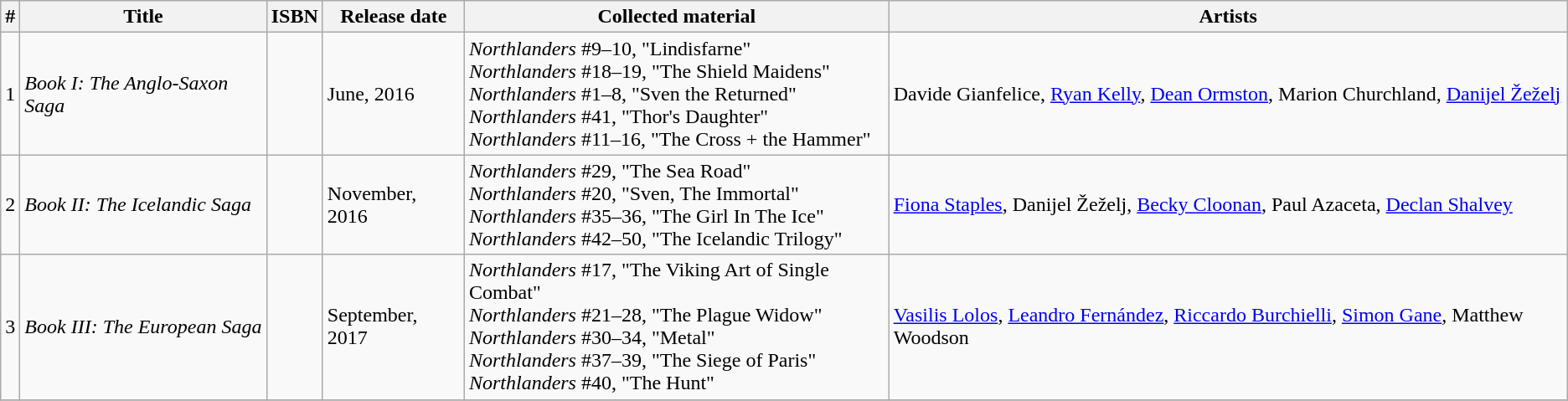<table class="wikitable">
<tr>
<th>#</th>
<th>Title</th>
<th>ISBN</th>
<th>Release date</th>
<th>Collected material</th>
<th>Artists</th>
</tr>
<tr>
<td>1</td>
<td><em>Book I: The Anglo-Saxon Saga</em></td>
<td></td>
<td>June, 2016</td>
<td><em>Northlanders</em> #9–10, "Lindisfarne"<br><em>Northlanders</em> #18–19, "The Shield Maidens"<br><em>Northlanders</em> #1–8, "Sven the Returned"<br><em>Northlanders</em> #41, "Thor's Daughter"<br><em>Northlanders</em> #11–16, "The Cross + the Hammer"</td>
<td>Davide Gianfelice, <a href='#'>Ryan Kelly</a>, <a href='#'>Dean Ormston</a>, Marion Churchland, <a href='#'>Danijel Žeželj</a></td>
</tr>
<tr>
<td>2</td>
<td><em>Book II: The Icelandic Saga</em></td>
<td></td>
<td>November, 2016</td>
<td><em>Northlanders</em> #29, "The Sea Road"<br><em>Northlanders</em> #20, "Sven, The Immortal"<br><em>Northlanders</em> #35–36, "The Girl In The Ice"<br><em>Northlanders</em> #42–50, "The Icelandic Trilogy"</td>
<td><a href='#'>Fiona Staples</a>, Danijel Žeželj, <a href='#'>Becky Cloonan</a>, Paul Azaceta, <a href='#'>Declan Shalvey</a></td>
</tr>
<tr>
<td>3</td>
<td><em>Book III: The European Saga</em></td>
<td></td>
<td>September, 2017</td>
<td><em>Northlanders</em> #17, "The Viking Art of Single Combat"<br><em>Northlanders</em> #21–28, "The Plague Widow"<br><em>Northlanders</em> #30–34, "Metal"<br><em>Northlanders</em> #37–39, "The Siege of Paris"<br><em>Northlanders</em> #40, "The Hunt"</td>
<td><a href='#'>Vasilis Lolos</a>, <a href='#'>Leandro Fernández</a>, <a href='#'>Riccardo Burchielli</a>, <a href='#'>Simon Gane</a>, Matthew Woodson</td>
</tr>
<tr>
</tr>
</table>
